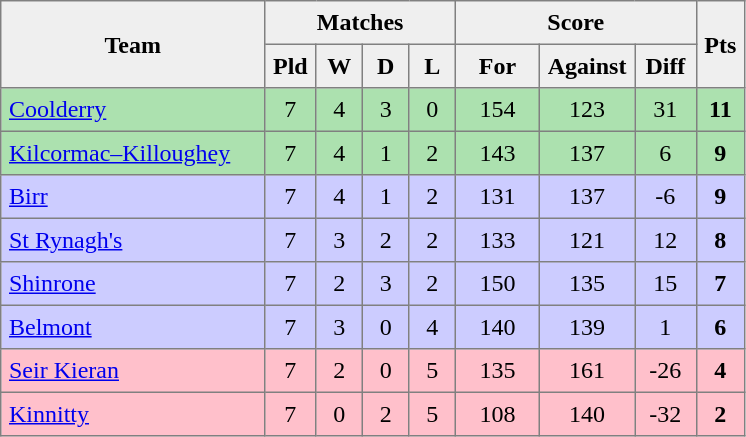<table style=border-collapse:collapse border=1 cellspacing=0 cellpadding=5>
<tr align=center bgcolor=#efefef>
<th rowspan=2 width=165>Team</th>
<th colspan=4>Matches</th>
<th colspan=3>Score</th>
<th rowspan=2width=20>Pts</th>
</tr>
<tr align=center bgcolor=#efefef>
<th width=20>Pld</th>
<th width=20>W</th>
<th width=20>D</th>
<th width=20>L</th>
<th width=45>For</th>
<th width=45>Against</th>
<th width=30>Diff</th>
</tr>
<tr align=center style="background:#ACE1AF;">
<td style="text-align:left;"><a href='#'>Coolderry</a></td>
<td>7</td>
<td>4</td>
<td>3</td>
<td>0</td>
<td>154</td>
<td>123</td>
<td>31</td>
<td><strong>11</strong></td>
</tr>
<tr align=center style="background:#ACE1AF;">
<td style="text-align:left;"><a href='#'>Kilcormac–Killoughey</a></td>
<td>7</td>
<td>4</td>
<td>1</td>
<td>2</td>
<td>143</td>
<td>137</td>
<td>6</td>
<td><strong>9</strong></td>
</tr>
<tr align=center style="background:#ccccff;">
<td style="text-align:left;"><a href='#'>Birr</a></td>
<td>7</td>
<td>4</td>
<td>1</td>
<td>2</td>
<td>131</td>
<td>137</td>
<td>-6</td>
<td><strong>9</strong></td>
</tr>
<tr align=center style="background:#ccccff;">
<td style="text-align:left;"><a href='#'>St Rynagh's</a></td>
<td>7</td>
<td>3</td>
<td>2</td>
<td>2</td>
<td>133</td>
<td>121</td>
<td>12</td>
<td><strong>8</strong></td>
</tr>
<tr align=center style="background:#ccccff;">
<td style="text-align:left;"><a href='#'>Shinrone</a></td>
<td>7</td>
<td>2</td>
<td>3</td>
<td>2</td>
<td>150</td>
<td>135</td>
<td>15</td>
<td><strong>7</strong></td>
</tr>
<tr align=center style="background:#ccccff;">
<td style="text-align:left;"><a href='#'>Belmont</a></td>
<td>7</td>
<td>3</td>
<td>0</td>
<td>4</td>
<td>140</td>
<td>139</td>
<td>1</td>
<td><strong>6</strong></td>
</tr>
<tr align=center style="background:#FFC0CB;">
<td style="text-align:left;"><a href='#'>Seir Kieran</a></td>
<td>7</td>
<td>2</td>
<td>0</td>
<td>5</td>
<td>135</td>
<td>161</td>
<td>-26</td>
<td><strong>4</strong></td>
</tr>
<tr align=center style="background:#FFC0CB;">
<td style="text-align:left;"><a href='#'>Kinnitty</a></td>
<td>7</td>
<td>0</td>
<td>2</td>
<td>5</td>
<td>108</td>
<td>140</td>
<td>-32</td>
<td><strong>2</strong></td>
</tr>
</table>
